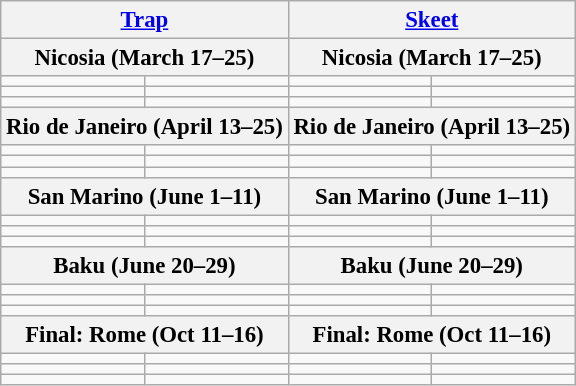<table class="wikitable" style="font-size: 95%">
<tr>
<th colspan="2"><a href='#'>Trap</a></th>
<th colspan="2"><a href='#'>Skeet</a></th>
</tr>
<tr>
<th colspan="2">Nicosia (March 17–25)</th>
<th colspan="2">Nicosia (March 17–25)</th>
</tr>
<tr>
<td></td>
<td></td>
<td></td>
<td></td>
</tr>
<tr>
<td></td>
<td></td>
<td></td>
<td></td>
</tr>
<tr>
<td></td>
<td></td>
<td></td>
<td></td>
</tr>
<tr>
<th colspan="2">Rio de Janeiro (April 13–25)</th>
<th colspan="2">Rio de Janeiro (April 13–25)</th>
</tr>
<tr>
<td></td>
<td></td>
<td></td>
<td></td>
</tr>
<tr>
<td></td>
<td></td>
<td></td>
<td></td>
</tr>
<tr>
<td></td>
<td></td>
<td></td>
<td></td>
</tr>
<tr>
<th colspan="2">San Marino (June 1–11)</th>
<th colspan="2">San Marino (June 1–11)</th>
</tr>
<tr>
<td></td>
<td></td>
<td></td>
<td></td>
</tr>
<tr>
<td></td>
<td></td>
<td></td>
<td></td>
</tr>
<tr>
<td></td>
<td></td>
<td></td>
<td></td>
</tr>
<tr>
<th colspan="2">Baku (June 20–29)</th>
<th colspan="2">Baku (June 20–29)</th>
</tr>
<tr>
<td></td>
<td></td>
<td></td>
<td></td>
</tr>
<tr>
<td></td>
<td></td>
<td></td>
<td></td>
</tr>
<tr>
<td></td>
<td></td>
<td></td>
<td></td>
</tr>
<tr>
<th colspan="2">Final: Rome (Oct 11–16)</th>
<th colspan="2">Final: Rome (Oct 11–16)</th>
</tr>
<tr>
<td></td>
<td></td>
<td></td>
<td></td>
</tr>
<tr>
<td></td>
<td></td>
<td></td>
<td></td>
</tr>
<tr>
<td></td>
<td></td>
<td></td>
<td></td>
</tr>
</table>
